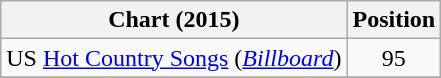<table class="wikitable sortable">
<tr>
<th scope="col">Chart (2015)</th>
<th scope="col">Position</th>
</tr>
<tr>
<td>US <a href='#'>Hot Country Songs</a> (<em><a href='#'>Billboard</a></em>)</td>
<td align="center">95</td>
</tr>
<tr>
</tr>
</table>
